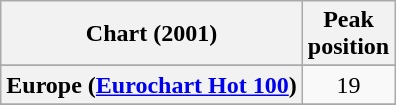<table class="wikitable sortable plainrowheaders" style="text-align:center">
<tr>
<th>Chart (2001)</th>
<th>Peak<br>position</th>
</tr>
<tr>
</tr>
<tr>
</tr>
<tr>
</tr>
<tr>
</tr>
<tr>
<th scope="row">Europe (<a href='#'>Eurochart Hot 100</a>)</th>
<td>19</td>
</tr>
<tr>
</tr>
<tr>
</tr>
<tr>
</tr>
<tr>
</tr>
<tr>
</tr>
<tr>
</tr>
<tr>
</tr>
<tr>
</tr>
<tr>
</tr>
<tr>
</tr>
<tr>
</tr>
<tr>
</tr>
</table>
